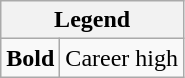<table class="wikitable mw-collapsible mw-collapsed">
<tr>
<th colspan="2">Legend</th>
</tr>
<tr>
<td><strong>Bold</strong></td>
<td>Career high</td>
</tr>
</table>
